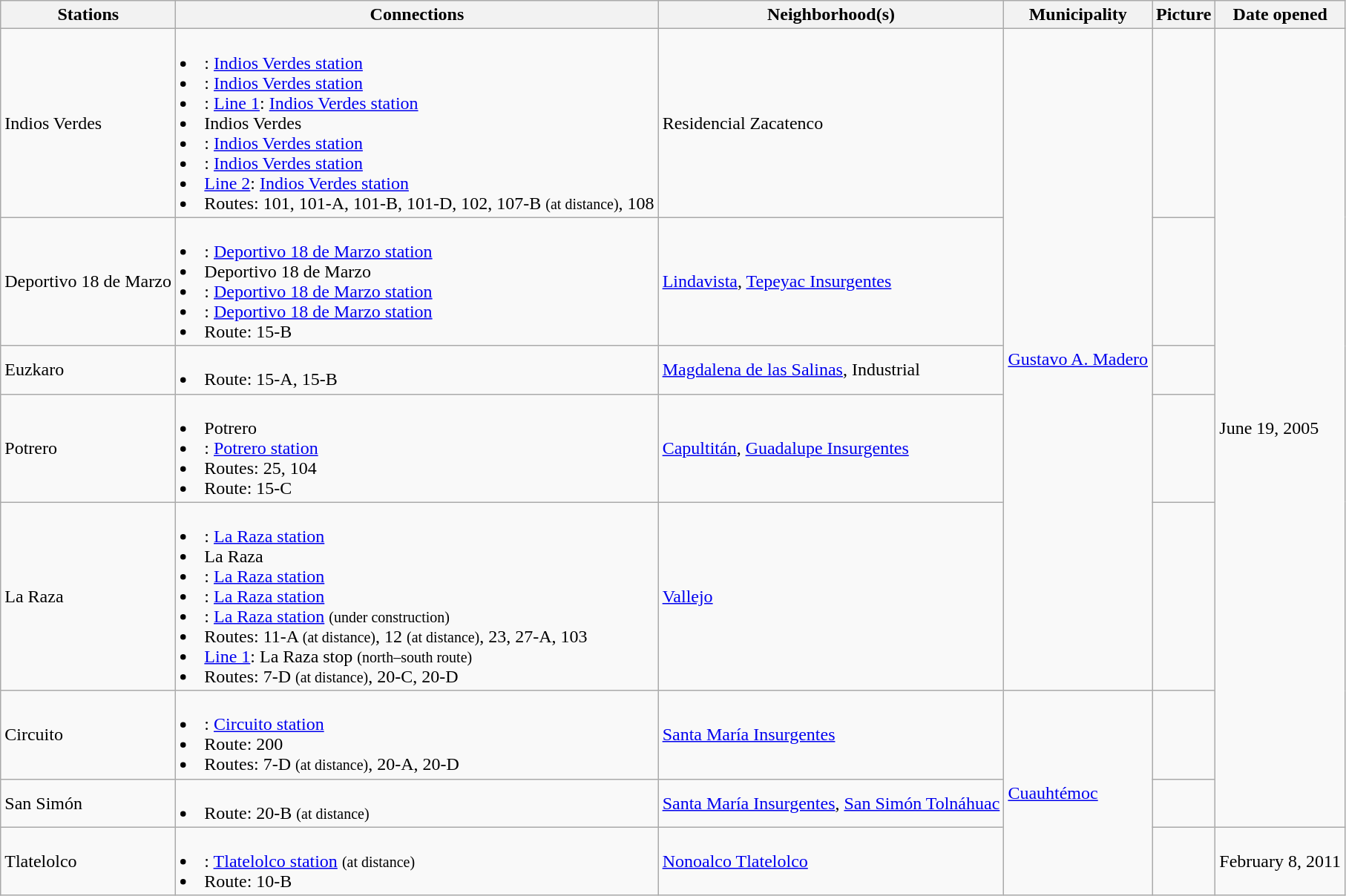<table class="wikitable">
<tr>
<th width="150px">Stations</th>
<th>Connections</th>
<th>Neighborhood(s)</th>
<th>Municipality</th>
<th>Picture</th>
<th>Date opened</th>
</tr>
<tr>
<td> Indios Verdes</td>
<td><br><li> : <a href='#'>Indios Verdes station</a></li>
<li> : <a href='#'>Indios Verdes station</a></li>
<li> : <a href='#'>Line 1</a>: <a href='#'>Indios Verdes station</a></li>
<li> Indios Verdes</li>
<li> : <a href='#'>Indios Verdes station</a></li>
<li> : <a href='#'>Indios Verdes station</a></li>
<li>  <a href='#'>Line 2</a>: <a href='#'>Indios Verdes station</a></li>
<li> Routes: 101, 101-A, 101-B, 101-D, 102, 107-B <small>(at distance)</small>, 108</td>
<td>Residencial Zacatenco</td>
<td rowspan=5><a href='#'>Gustavo A. Madero</a></td>
<td></td>
<td rowspan=7>June 19, 2005</td>
</tr>
<tr>
<td>Deportivo 18 de Marzo</td>
<td><br><li> : <a href='#'>Deportivo 18 de Marzo station</a></li>
<li> Deportivo 18 de Marzo</li>
<li> : <a href='#'>Deportivo 18 de Marzo station</a></li>
<li> : <a href='#'>Deportivo 18 de Marzo station</a></li>
<li> Route: 15-B</td>
<td><a href='#'>Lindavista</a>, <a href='#'>Tepeyac Insurgentes</a></td>
<td></td>
</tr>
<tr>
<td>Euzkaro</td>
<td><br><li> Route: 15-A, 15-B</td>
<td><a href='#'>Magdalena de las Salinas</a>, Industrial</td>
<td></td>
</tr>
<tr>
<td>Potrero</td>
<td><br><li> Potrero</li>
<li> : <a href='#'>Potrero station</a></li>
<li> Routes: 25, 104</li>
<li> Route: 15-C</td>
<td><a href='#'>Capultitán</a>, <a href='#'>Guadalupe Insurgentes</a></td>
<td></td>
</tr>
<tr>
<td>La Raza</td>
<td><br><li> : <a href='#'>La Raza station</a></li>
<li> La Raza</li>
<li> : <a href='#'>La Raza station</a></li>
<li> : <a href='#'>La Raza station</a></li>
<li> : <a href='#'>La Raza station</a> <small>(under construction)</small></li>
<li> Routes: 11-A <small>(at distance)</small>, 12 <small>(at distance)</small>, 23, 27-A, 103</li>
<li> <a href='#'>Line 1</a>: La Raza stop <small>(north–south route)</small></li>
<li> Routes: 7-D <small>(at distance)</small>, 20-C, 20-D</td>
<td><a href='#'>Vallejo</a></td>
<td></td>
</tr>
<tr>
<td>Circuito</td>
<td><br><li> : <a href='#'>Circuito station</a></li>
<li> Route: 200</li>
<li> Routes: 7-D <small>(at distance)</small>, 20-A, 20-D</td>
<td><a href='#'>Santa María Insurgentes</a></td>
<td rowspan=16><a href='#'>Cuauhtémoc</a></td>
<td></td>
</tr>
<tr>
<td>San Simón</td>
<td><br><li> Route: 20-B <small>(at distance)</small></td>
<td><a href='#'>Santa María Insurgentes</a>, <a href='#'>San Simón Tolnáhuac</a></td>
<td></td>
</tr>
<tr>
<td> Tlatelolco</td>
<td><br><li> : <a href='#'>Tlatelolco station</a> <small>(at distance)</small></li>
<li> Route: 10-B</td>
<td><a href='#'>Nonoalco Tlatelolco</a></td>
<td></td>
<td>February 8, 2011</td>
</tr>
</table>
